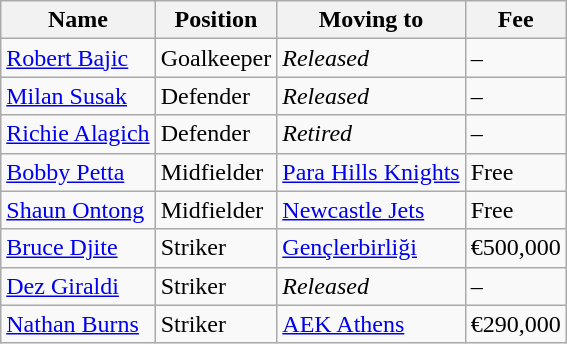<table class="wikitable">
<tr>
<th>Name</th>
<th>Position</th>
<th>Moving to</th>
<th>Fee</th>
</tr>
<tr>
<td> <a href='#'>Robert Bajic</a></td>
<td>Goalkeeper</td>
<td><em>Released</em></td>
<td>–</td>
</tr>
<tr>
<td> <a href='#'>Milan Susak</a></td>
<td>Defender</td>
<td><em>Released</em></td>
<td>–</td>
</tr>
<tr>
<td> <a href='#'>Richie Alagich</a></td>
<td>Defender</td>
<td><em>Retired</em></td>
<td>–</td>
</tr>
<tr>
<td> <a href='#'>Bobby Petta</a></td>
<td>Midfielder</td>
<td> <a href='#'>Para Hills Knights</a></td>
<td>Free</td>
</tr>
<tr>
<td> <a href='#'>Shaun Ontong</a></td>
<td>Midfielder</td>
<td> <a href='#'>Newcastle Jets</a></td>
<td>Free</td>
</tr>
<tr>
<td> <a href='#'>Bruce Djite</a></td>
<td>Striker</td>
<td> <a href='#'>Gençlerbirliği</a></td>
<td>€500,000</td>
</tr>
<tr>
<td> <a href='#'>Dez Giraldi</a></td>
<td>Striker</td>
<td><em>Released</em></td>
<td>–</td>
</tr>
<tr>
<td> <a href='#'>Nathan Burns</a></td>
<td>Striker</td>
<td> <a href='#'>AEK Athens</a></td>
<td>€290,000</td>
</tr>
</table>
